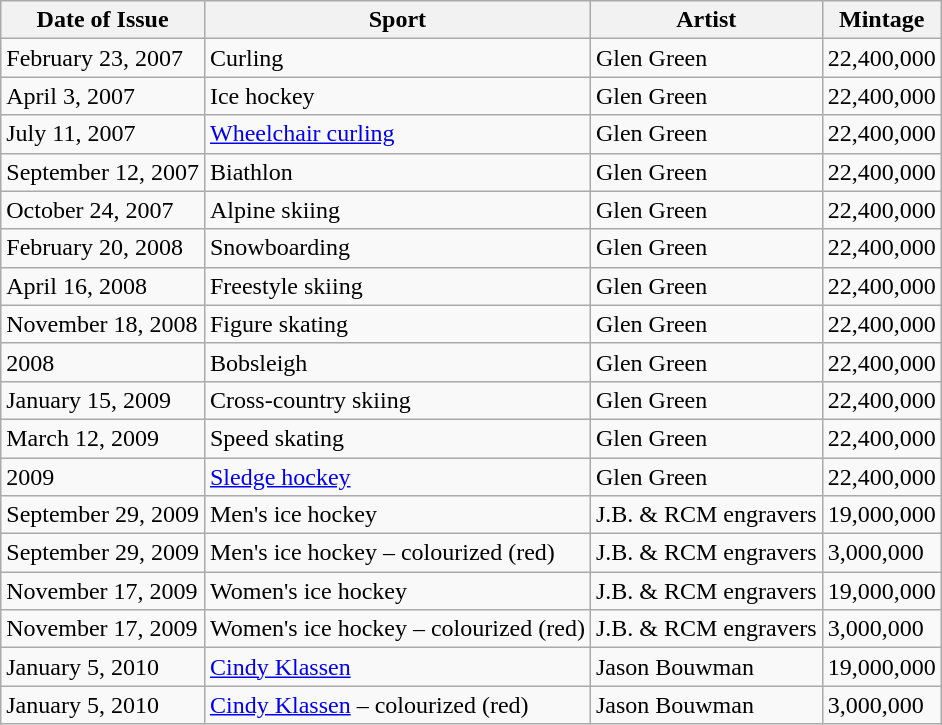<table class="wikitable">
<tr>
<th>Date of Issue</th>
<th>Sport</th>
<th>Artist</th>
<th>Mintage</th>
</tr>
<tr>
<td>February 23, 2007</td>
<td>Curling</td>
<td>Glen Green</td>
<td>22,400,000</td>
</tr>
<tr>
<td>April 3, 2007</td>
<td>Ice hockey</td>
<td>Glen Green</td>
<td>22,400,000</td>
</tr>
<tr>
<td>July 11, 2007</td>
<td><a href='#'>Wheelchair curling</a></td>
<td>Glen Green</td>
<td>22,400,000</td>
</tr>
<tr>
<td>September 12, 2007</td>
<td>Biathlon</td>
<td>Glen Green</td>
<td>22,400,000</td>
</tr>
<tr>
<td>October 24, 2007</td>
<td>Alpine skiing</td>
<td>Glen Green</td>
<td>22,400,000</td>
</tr>
<tr>
<td>February 20, 2008</td>
<td>Snowboarding</td>
<td>Glen Green</td>
<td>22,400,000</td>
</tr>
<tr>
<td>April 16, 2008</td>
<td>Freestyle skiing</td>
<td>Glen Green</td>
<td>22,400,000</td>
</tr>
<tr>
<td>November 18, 2008</td>
<td>Figure skating</td>
<td>Glen Green</td>
<td>22,400,000</td>
</tr>
<tr>
<td>2008</td>
<td>Bobsleigh</td>
<td>Glen Green</td>
<td>22,400,000</td>
</tr>
<tr>
<td>January 15, 2009</td>
<td>Cross-country skiing</td>
<td>Glen Green</td>
<td>22,400,000</td>
</tr>
<tr>
<td>March 12, 2009</td>
<td>Speed skating</td>
<td>Glen Green</td>
<td>22,400,000</td>
</tr>
<tr>
<td>2009</td>
<td><a href='#'>Sledge hockey</a></td>
<td>Glen Green</td>
<td>22,400,000</td>
</tr>
<tr>
<td>September 29, 2009</td>
<td>Men's ice hockey</td>
<td>J.B. & RCM engravers</td>
<td>19,000,000</td>
</tr>
<tr>
<td>September 29, 2009</td>
<td>Men's ice hockey – colourized (red)</td>
<td>J.B. & RCM engravers</td>
<td>3,000,000</td>
</tr>
<tr>
<td>November 17, 2009</td>
<td>Women's ice hockey</td>
<td>J.B. & RCM engravers</td>
<td>19,000,000</td>
</tr>
<tr>
<td>November 17, 2009</td>
<td>Women's ice hockey – colourized (red)</td>
<td>J.B. & RCM engravers</td>
<td>3,000,000</td>
</tr>
<tr>
<td>January 5, 2010</td>
<td><a href='#'>Cindy Klassen</a></td>
<td>Jason Bouwman</td>
<td>19,000,000</td>
</tr>
<tr>
<td>January 5, 2010</td>
<td><a href='#'>Cindy Klassen</a> – colourized (red)</td>
<td>Jason Bouwman</td>
<td>3,000,000</td>
</tr>
</table>
